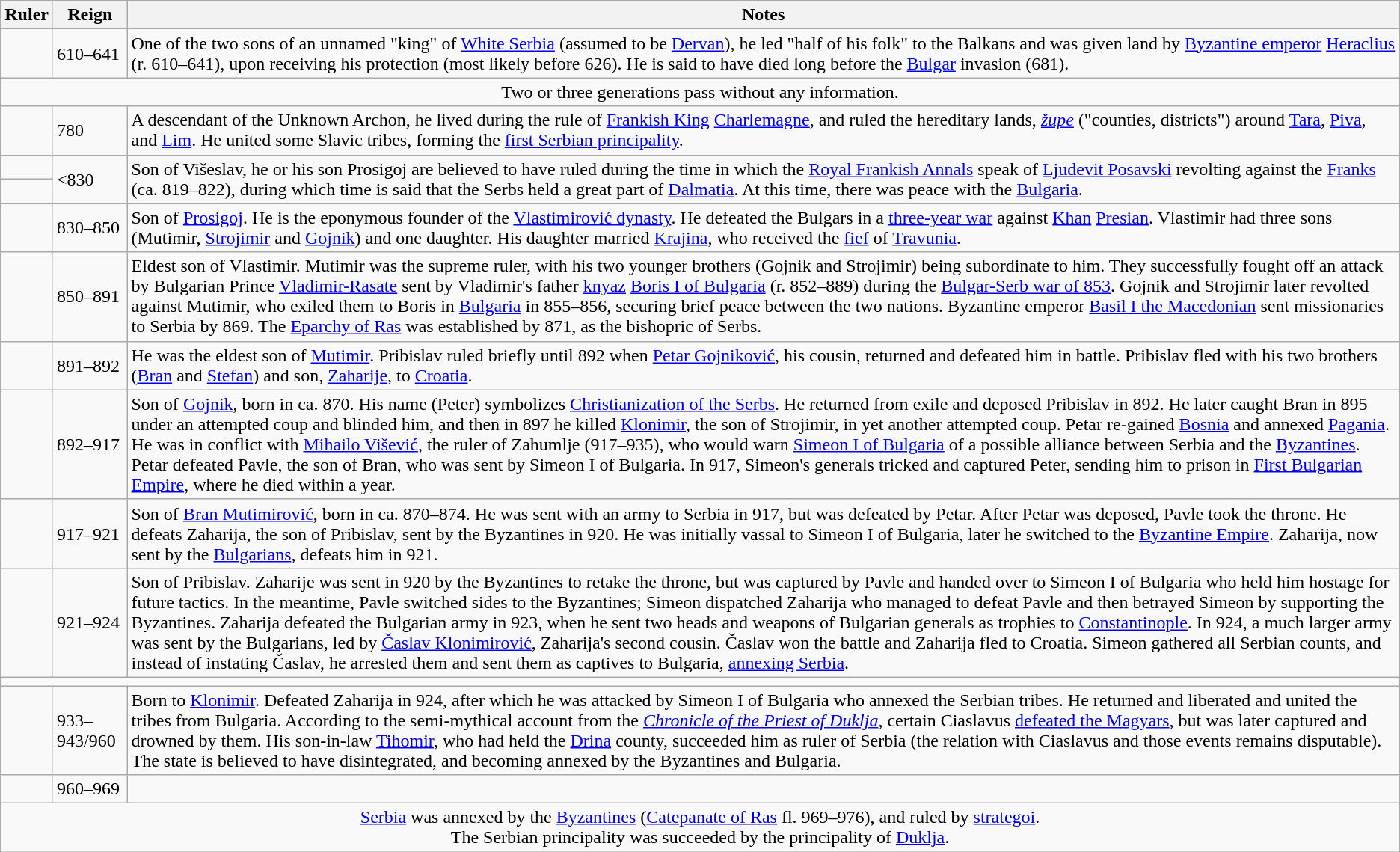<table class="wikitable">
<tr ->
<th>Ruler</th>
<th>Reign</th>
<th>Notes</th>
</tr>
<tr ->
<td></td>
<td> 610–641</td>
<td>One of the two sons of an unnamed "king" of <a href='#'>White Serbia</a> (assumed to be <a href='#'>Dervan</a>), he led "half of his folk" to the Balkans and was given land by <a href='#'>Byzantine emperor</a> <a href='#'>Heraclius</a> (r. 610–641), upon receiving his protection (most likely before 626). He is said to have died long before the <a href='#'>Bulgar</a> invasion (681).</td>
</tr>
<tr ->
<td colspan=4 style="text-align:center;">Two or three generations pass without any information.</td>
</tr>
<tr ->
<td></td>
<td> 780</td>
<td>A descendant of the Unknown Archon, he lived during the rule of <a href='#'>Frankish King</a> <a href='#'>Charlemagne</a>, and ruled the hereditary lands, <em><a href='#'>župe</a></em> ("counties, districts") around <a href='#'>Tara</a>, <a href='#'>Piva</a>, and <a href='#'>Lim</a>. He united some Slavic tribes, forming the <a href='#'>first Serbian principality</a>.</td>
</tr>
<tr ->
<td></td>
<td rowspan=2><830</td>
<td rowspan=2>Son of Višeslav, he or his son Prosigoj are believed to have ruled during the time in which the <a href='#'>Royal Frankish Annals</a> speak of <a href='#'>Ljudevit Posavski</a> revolting against the <a href='#'>Franks</a> (ca. 819–822), during which time is said that the Serbs held a great part of <a href='#'>Dalmatia</a>. At this time, there was peace with the <a href='#'>Bulgaria</a>.</td>
</tr>
<tr ->
<td></td>
</tr>
<tr ->
<td></td>
<td> 830–850</td>
<td>Son of <a href='#'>Prosigoj</a>. He is the eponymous founder of the <a href='#'>Vlastimirović dynasty</a>. He defeated the Bulgars in a <a href='#'>three-year war</a> against <a href='#'>Khan</a> <a href='#'>Presian</a>. Vlastimir had three sons (Mutimir, <a href='#'>Strojimir</a> and <a href='#'>Gojnik</a>) and one daughter. His daughter married <a href='#'>Krajina</a>, who received the <a href='#'>fief</a> of <a href='#'>Travunia</a>.</td>
</tr>
<tr ->
<td></td>
<td>850–891</td>
<td>Eldest son of Vlastimir. Mutimir was the supreme ruler, with his two younger brothers (Gojnik and Strojimir) being subordinate to him. They successfully fought off an attack by Bulgarian Prince <a href='#'>Vladimir-Rasate</a> sent by Vladimir's father <a href='#'>knyaz</a> <a href='#'>Boris I of Bulgaria</a> (r. 852–889) during the <a href='#'>Bulgar-Serb war of 853</a>. Gojnik and Strojimir later revolted against Mutimir, who exiled them to Boris in <a href='#'>Bulgaria</a> in 855–856, securing brief peace between the two nations. Byzantine emperor <a href='#'>Basil I the Macedonian</a> sent missionaries to Serbia by 869. The <a href='#'>Eparchy of Ras</a> was established by 871, as the bishopric of Serbs.</td>
</tr>
<tr ->
<td></td>
<td>891–892</td>
<td>He was the eldest son of <a href='#'>Mutimir</a>. Pribislav ruled briefly until 892 when <a href='#'>Petar Gojniković</a>, his cousin, returned and defeated him in battle. Pribislav fled with his two brothers (<a href='#'>Bran</a> and <a href='#'>Stefan</a>) and son, <a href='#'>Zaharije</a>, to <a href='#'>Croatia</a>.</td>
</tr>
<tr ->
<td></td>
<td>892–917</td>
<td>Son of <a href='#'>Gojnik</a>, born in ca. 870. His name (Peter) symbolizes <a href='#'>Christianization of the Serbs</a>. He returned from exile and deposed Pribislav in 892. He later caught Bran in 895 under an attempted coup and blinded him, and then in 897 he killed <a href='#'>Klonimir</a>, the son of Strojimir, in yet another attempted coup. Petar re-gained <a href='#'>Bosnia</a> and annexed <a href='#'>Pagania</a>. He was in conflict with <a href='#'>Mihailo Višević</a>, the ruler of Zahumlje (917–935), who would warn <a href='#'>Simeon I of Bulgaria</a> of a possible alliance between Serbia and the <a href='#'>Byzantines</a>. Petar defeated Pavle, the son of Bran, who was sent by Simeon I of Bulgaria. In 917, Simeon's generals tricked and captured Peter, sending him to prison in <a href='#'>First Bulgarian Empire</a>, where he died within a year.</td>
</tr>
<tr ->
<td></td>
<td>917–921</td>
<td>Son of <a href='#'>Bran Mutimirović</a>, born in ca. 870–874. He was sent with an army to Serbia in 917, but was defeated by Petar. After Petar was deposed, Pavle took the throne. He defeats Zaharija, the son of Pribislav, sent by the Byzantines in 920. He was initially vassal to Simeon I of Bulgaria, later he switched to the <a href='#'>Byzantine Empire</a>. Zaharija, now sent by the <a href='#'>Bulgarians</a>, defeats him in 921.</td>
</tr>
<tr ->
<td></td>
<td>921–924</td>
<td>Son of Pribislav. Zaharije was sent in 920 by the Byzantines to retake the throne, but was captured by Pavle and handed over to Simeon I of Bulgaria who held him hostage for future tactics. In the meantime, Pavle switched sides to the Byzantines; Simeon dispatched Zaharija who managed to defeat Pavle and then betrayed Simeon by supporting the Byzantines. Zaharija defeated the Bulgarian army in 923, when he sent two heads and weapons of Bulgarian generals as trophies to <a href='#'>Constantinople</a>. In 924, a much larger army was sent by the Bulgarians, led by <a href='#'>Časlav Klonimirović</a>, Zaharija's second cousin. Časlav won the battle and Zaharija fled to Croatia. Simeon gathered all Serbian counts, and instead of instating Časlav, he arrested them and sent them as captives to Bulgaria, <a href='#'>annexing Serbia</a>.</td>
</tr>
<tr ->
<td colspan=4></td>
</tr>
<tr ->
<td></td>
<td>933–943/960</td>
<td>Born to <a href='#'>Klonimir</a>. Defeated Zaharija in 924, after which he was attacked by Simeon I of Bulgaria who annexed the Serbian tribes. He returned and liberated and united the tribes from Bulgaria. According to the semi-mythical account from the <em><a href='#'>Chronicle of the Priest of Duklja</a></em>, certain Ciaslavus <a href='#'>defeated the Magyars</a>, but was later captured and drowned by them. His son-in-law <a href='#'>Tihomir</a>, who had held the <a href='#'>Drina</a> county, succeeded him as ruler of Serbia (the relation with Ciaslavus and those events remains disputable). The state is believed to have disintegrated, and becoming annexed by the Byzantines and Bulgaria.</td>
</tr>
<tr ->
<td></td>
<td>960–969</td>
<td></td>
</tr>
<tr ->
<td colspan="4" style="text-align:center;"><a href='#'>Serbia</a> was annexed by the <a href='#'>Byzantines</a> (<a href='#'>Catepanate of Ras</a> fl. 969–976), and ruled by <a href='#'>strategoi</a>.<br>The Serbian principality was succeeded by the principality of <a href='#'>Duklja</a>.</td>
</tr>
</table>
